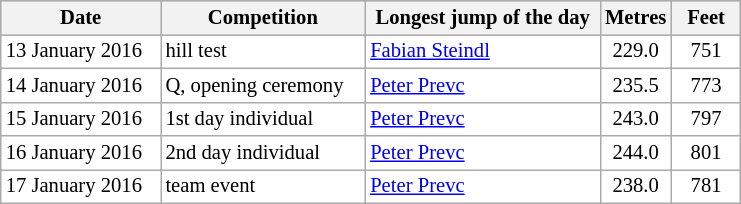<table class="wikitable plainrowheaders" style="background:#fff; font-size:86%; line-height:16px; border:grey solid 1px; border-collapse:collapse;">
<tr style="background:#ccc; text-align:center;">
<th width=100>Date</th>
<th width=130>Competition</th>
<th width=150>Longest jump of the day</th>
<th width=40>Metres</th>
<th width=40>Feet</th>
</tr>
<tr>
<td>13 January 2016</td>
<td align=left>hill test</td>
<td> <a href='#'>Fabian Steindl</a></td>
<td align=center>229.0</td>
<td align=center>751</td>
</tr>
<tr>
<td>14 January 2016</td>
<td align=left>Q, opening ceremony</td>
<td> <a href='#'>Peter Prevc</a></td>
<td align=center>235.5</td>
<td align=center>773</td>
</tr>
<tr>
<td>15 January 2016</td>
<td align=left>1st day individual</td>
<td> <a href='#'>Peter Prevc</a></td>
<td align=center>243.0</td>
<td align=center>797</td>
</tr>
<tr>
<td>16 January 2016</td>
<td align=left>2nd day individual</td>
<td> <a href='#'>Peter Prevc</a></td>
<td align=center>244.0</td>
<td align=center>801</td>
</tr>
<tr>
<td>17 January 2016</td>
<td align=left>team event</td>
<td> <a href='#'>Peter Prevc</a></td>
<td align=center>238.0</td>
<td align=center>781</td>
</tr>
</table>
